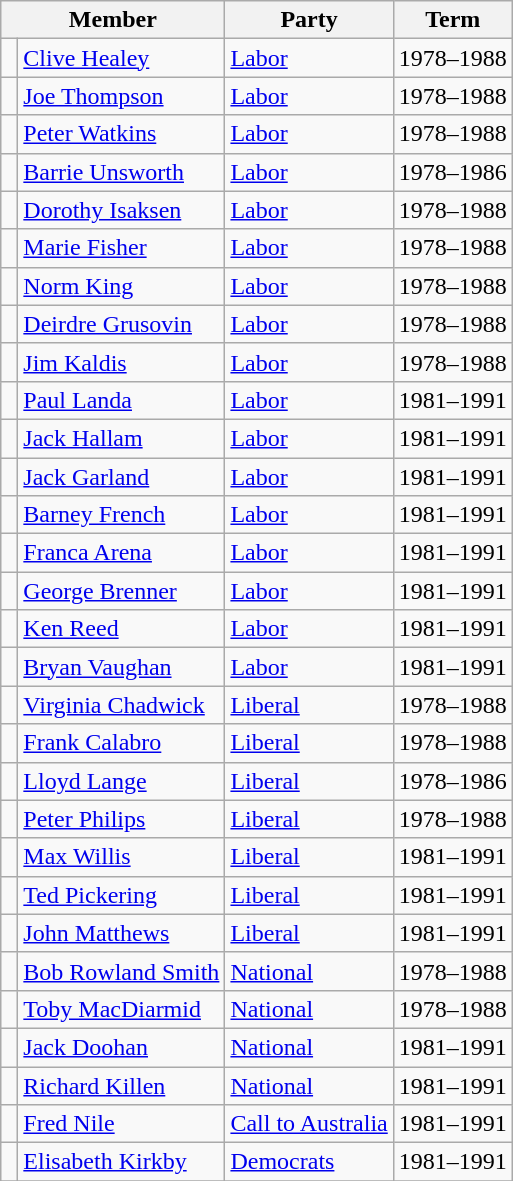<table class="wikitable">
<tr>
<th colspan="2">Member</th>
<th>Party</th>
<th>Term</th>
</tr>
<tr>
<td> </td>
<td><a href='#'>Clive Healey</a></td>
<td><a href='#'>Labor</a></td>
<td>1978–1988</td>
</tr>
<tr>
<td> </td>
<td><a href='#'>Joe Thompson</a></td>
<td><a href='#'>Labor</a></td>
<td>1978–1988</td>
</tr>
<tr>
<td> </td>
<td><a href='#'>Peter Watkins</a></td>
<td><a href='#'>Labor</a></td>
<td>1978–1988</td>
</tr>
<tr>
<td> </td>
<td><a href='#'>Barrie Unsworth</a></td>
<td><a href='#'>Labor</a></td>
<td>1978–1986</td>
</tr>
<tr>
<td> </td>
<td><a href='#'>Dorothy Isaksen</a></td>
<td><a href='#'>Labor</a></td>
<td>1978–1988</td>
</tr>
<tr>
<td> </td>
<td><a href='#'>Marie Fisher</a></td>
<td><a href='#'>Labor</a></td>
<td>1978–1988</td>
</tr>
<tr>
<td> </td>
<td><a href='#'>Norm King</a></td>
<td><a href='#'>Labor</a></td>
<td>1978–1988</td>
</tr>
<tr>
<td> </td>
<td><a href='#'>Deirdre Grusovin</a></td>
<td><a href='#'>Labor</a></td>
<td>1978–1988</td>
</tr>
<tr>
<td> </td>
<td><a href='#'>Jim Kaldis</a></td>
<td><a href='#'>Labor</a></td>
<td>1978–1988</td>
</tr>
<tr>
<td> </td>
<td><a href='#'>Paul Landa</a></td>
<td><a href='#'>Labor</a></td>
<td>1981–1991</td>
</tr>
<tr>
<td> </td>
<td><a href='#'>Jack Hallam</a></td>
<td><a href='#'>Labor</a></td>
<td>1981–1991</td>
</tr>
<tr>
<td> </td>
<td><a href='#'>Jack Garland</a></td>
<td><a href='#'>Labor</a></td>
<td>1981–1991</td>
</tr>
<tr>
<td> </td>
<td><a href='#'>Barney French</a></td>
<td><a href='#'>Labor</a></td>
<td>1981–1991</td>
</tr>
<tr>
<td> </td>
<td><a href='#'>Franca Arena</a></td>
<td><a href='#'>Labor</a></td>
<td>1981–1991</td>
</tr>
<tr>
<td> </td>
<td><a href='#'>George Brenner</a></td>
<td><a href='#'>Labor</a></td>
<td>1981–1991</td>
</tr>
<tr>
<td> </td>
<td><a href='#'>Ken Reed</a></td>
<td><a href='#'>Labor</a></td>
<td>1981–1991</td>
</tr>
<tr>
<td> </td>
<td><a href='#'>Bryan Vaughan</a></td>
<td><a href='#'>Labor</a></td>
<td>1981–1991</td>
</tr>
<tr>
<td> </td>
<td><a href='#'>Virginia Chadwick</a></td>
<td><a href='#'>Liberal</a></td>
<td>1978–1988</td>
</tr>
<tr>
<td> </td>
<td><a href='#'>Frank Calabro</a></td>
<td><a href='#'>Liberal</a></td>
<td>1978–1988</td>
</tr>
<tr>
<td> </td>
<td><a href='#'>Lloyd Lange</a></td>
<td><a href='#'>Liberal</a></td>
<td>1978–1986</td>
</tr>
<tr>
<td> </td>
<td><a href='#'>Peter Philips</a></td>
<td><a href='#'>Liberal</a></td>
<td>1978–1988</td>
</tr>
<tr>
<td> </td>
<td><a href='#'>Max Willis</a></td>
<td><a href='#'>Liberal</a></td>
<td>1981–1991</td>
</tr>
<tr>
<td> </td>
<td><a href='#'>Ted Pickering</a></td>
<td><a href='#'>Liberal</a></td>
<td>1981–1991</td>
</tr>
<tr>
<td> </td>
<td><a href='#'>John Matthews</a></td>
<td><a href='#'>Liberal</a></td>
<td>1981–1991</td>
</tr>
<tr>
<td> </td>
<td><a href='#'>Bob Rowland Smith</a></td>
<td><a href='#'>National</a></td>
<td>1978–1988</td>
</tr>
<tr>
<td> </td>
<td><a href='#'>Toby MacDiarmid</a></td>
<td><a href='#'>National</a></td>
<td>1978–1988</td>
</tr>
<tr>
<td> </td>
<td><a href='#'>Jack Doohan</a></td>
<td><a href='#'>National</a></td>
<td>1981–1991</td>
</tr>
<tr>
<td> </td>
<td><a href='#'>Richard Killen</a></td>
<td><a href='#'>National</a></td>
<td>1981–1991</td>
</tr>
<tr>
<td> </td>
<td><a href='#'>Fred Nile</a></td>
<td><a href='#'>Call to Australia</a></td>
<td>1981–1991</td>
</tr>
<tr>
<td> </td>
<td><a href='#'>Elisabeth Kirkby</a></td>
<td><a href='#'>Democrats</a></td>
<td>1981–1991</td>
</tr>
<tr>
</tr>
</table>
